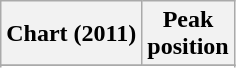<table class="wikitable sortable">
<tr>
<th>Chart (2011)</th>
<th>Peak<br>position</th>
</tr>
<tr>
</tr>
<tr>
</tr>
<tr>
</tr>
<tr>
</tr>
<tr>
</tr>
</table>
